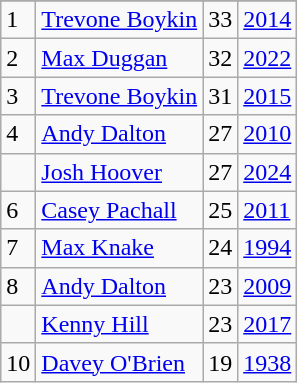<table class="wikitable">
<tr>
</tr>
<tr>
<td>1</td>
<td><a href='#'>Trevone Boykin</a></td>
<td>33</td>
<td><a href='#'>2014</a></td>
</tr>
<tr>
<td>2</td>
<td><a href='#'>Max Duggan</a></td>
<td>32</td>
<td><a href='#'>2022</a></td>
</tr>
<tr>
<td>3</td>
<td><a href='#'>Trevone Boykin</a></td>
<td>31</td>
<td><a href='#'>2015</a></td>
</tr>
<tr>
<td>4</td>
<td><a href='#'>Andy Dalton</a></td>
<td>27</td>
<td><a href='#'>2010</a></td>
</tr>
<tr>
<td></td>
<td><a href='#'>Josh Hoover</a></td>
<td>27</td>
<td><a href='#'>2024</a></td>
</tr>
<tr>
<td>6</td>
<td><a href='#'>Casey Pachall</a></td>
<td>25</td>
<td><a href='#'>2011</a></td>
</tr>
<tr>
<td>7</td>
<td><a href='#'>Max Knake</a></td>
<td>24</td>
<td><a href='#'>1994</a></td>
</tr>
<tr>
<td>8</td>
<td><a href='#'>Andy Dalton</a></td>
<td>23</td>
<td><a href='#'>2009</a></td>
</tr>
<tr>
<td></td>
<td><a href='#'>Kenny Hill</a></td>
<td>23</td>
<td><a href='#'>2017</a></td>
</tr>
<tr>
<td>10</td>
<td><a href='#'>Davey O'Brien</a></td>
<td>19</td>
<td><a href='#'>1938</a></td>
</tr>
</table>
